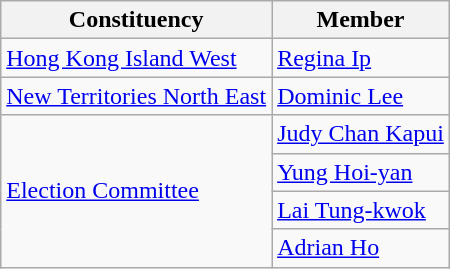<table class="wikitable" style="text-align:left;">
<tr>
<th>Constituency</th>
<th>Member</th>
</tr>
<tr>
<td><a href='#'>Hong Kong Island West</a></td>
<td><a href='#'>Regina Ip</a></td>
</tr>
<tr>
<td><a href='#'>New Territories North East</a></td>
<td><a href='#'>Dominic Lee</a></td>
</tr>
<tr>
<td rowspan="4"><a href='#'>Election Committee</a></td>
<td><a href='#'>Judy Chan Kapui</a></td>
</tr>
<tr>
<td><a href='#'>Yung Hoi-yan</a></td>
</tr>
<tr>
<td><a href='#'>Lai Tung-kwok</a></td>
</tr>
<tr>
<td><a href='#'>Adrian Ho</a></td>
</tr>
</table>
